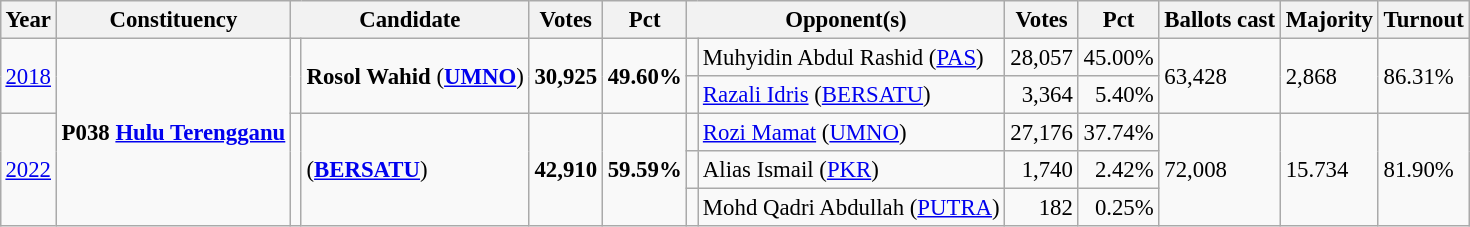<table class="wikitable" style="margin:0.5em ; font-size:95%">
<tr>
<th>Year</th>
<th>Constituency</th>
<th colspan=2>Candidate</th>
<th>Votes</th>
<th>Pct</th>
<th colspan=2>Opponent(s)</th>
<th>Votes</th>
<th>Pct</th>
<th>Ballots cast</th>
<th>Majority</th>
<th>Turnout</th>
</tr>
<tr>
<td rowspan=2><a href='#'>2018</a></td>
<td rowspan=5><strong>P038 <a href='#'>Hulu Terengganu</a></strong></td>
<td rowspan=2 ></td>
<td rowspan=2><strong>Rosol Wahid</strong> (<a href='#'><strong>UMNO</strong></a>)</td>
<td rowspan=2 align="right"><strong>30,925</strong></td>
<td rowspan=2><strong>49.60%</strong></td>
<td></td>
<td>Muhyidin Abdul Rashid (<a href='#'>PAS</a>)</td>
<td align="right">28,057</td>
<td>45.00%</td>
<td rowspan=2>63,428</td>
<td rowspan=2>2,868</td>
<td rowspan=2>86.31%</td>
</tr>
<tr>
<td></td>
<td><a href='#'>Razali Idris</a> (<a href='#'>BERSATU</a>)</td>
<td align="right">3,364</td>
<td align="right">5.40%</td>
</tr>
<tr>
<td rowspan=3><a href='#'>2022</a></td>
<td rowspan=3 ></td>
<td rowspan=3> (<a href='#'><strong>BERSATU</strong></a>)</td>
<td rowspan=3 align="right"><strong>42,910</strong></td>
<td rowspan=3><strong>59.59%</strong></td>
<td></td>
<td><a href='#'>Rozi Mamat</a> (<a href='#'>UMNO</a>)</td>
<td align="right">27,176</td>
<td>37.74%</td>
<td rowspan=3>72,008</td>
<td rowspan=3>15.734</td>
<td rowspan=3>81.90%</td>
</tr>
<tr>
<td></td>
<td>Alias Ismail  (<a href='#'>PKR</a>)</td>
<td align="right">1,740</td>
<td align=right>2.42%</td>
</tr>
<tr>
<td bgcolor=></td>
<td>Mohd Qadri Abdullah (<a href='#'>PUTRA</a>)</td>
<td align="right">182</td>
<td align=right>0.25%</td>
</tr>
</table>
